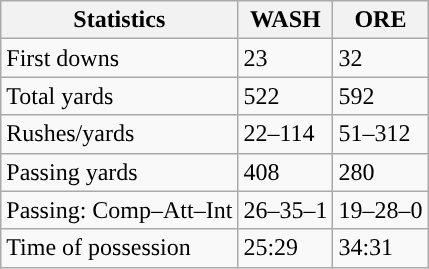<table class="wikitable" style="float: left;">
<tr>
<th>Statistics</th>
<th>WASH</th>
<th>ORE</th>
</tr>
<tr>
<td>First downs</td>
<td>23</td>
<td>32</td>
</tr>
<tr>
<td>Total yards</td>
<td>522</td>
<td>592</td>
</tr>
<tr>
<td>Rushes/yards</td>
<td>22–114</td>
<td>51–312</td>
</tr>
<tr>
<td>Passing yards</td>
<td>408</td>
<td>280</td>
</tr>
<tr>
<td>Passing: Comp–Att–Int</td>
<td>26–35–1</td>
<td>19–28–0</td>
</tr>
<tr>
<td>Time of possession</td>
<td>25:29</td>
<td>34:31</td>
</tr>
</table>
